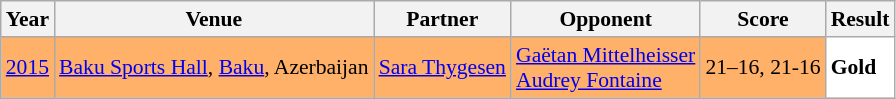<table class="sortable wikitable" style="font-size: 90%;">
<tr>
<th>Year</th>
<th>Venue</th>
<th>Partner</th>
<th>Opponent</th>
<th>Score</th>
<th>Result</th>
</tr>
<tr style="background:#FFB069">
<td align="center"><a href='#'>2015</a></td>
<td align="left"><a href='#'>Baku Sports Hall</a>, <a href='#'>Baku</a>, Azerbaijan</td>
<td align="left"> <a href='#'>Sara Thygesen</a></td>
<td align="left"> <a href='#'>Gaëtan Mittelheisser</a><br> <a href='#'>Audrey Fontaine</a></td>
<td align="left">21–16, 21-16</td>
<td style="text-align:left; background:white"> <strong>Gold</strong></td>
</tr>
</table>
